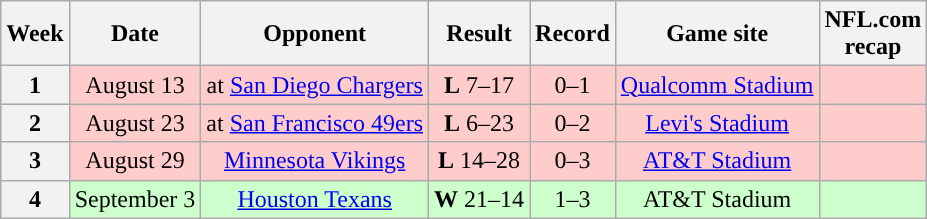<table class="wikitable" style="text-align:center">
<tr>
<th>Week</th>
<th>Date</th>
<th>Opponent</th>
<th>Result</th>
<th>Record</th>
<th>Game site</th>
<th>NFL.com<br>recap</th>
</tr>
<tr style="background:#fcc">
<th>1</th>
<td>August 13</td>
<td>at <a href='#'>San Diego Chargers</a></td>
<td><strong>L</strong> 7–17</td>
<td>0–1</td>
<td><a href='#'>Qualcomm Stadium</a></td>
<td></td>
</tr>
<tr style="background:#fcc">
<th>2</th>
<td>August 23</td>
<td>at <a href='#'>San Francisco 49ers</a></td>
<td><strong>L</strong> 6–23</td>
<td>0–2</td>
<td><a href='#'>Levi's Stadium</a></td>
<td></td>
</tr>
<tr style="background:#fcc">
<th>3</th>
<td>August 29</td>
<td><a href='#'>Minnesota Vikings</a></td>
<td><strong>L</strong> 14–28</td>
<td>0–3</td>
<td><a href='#'>AT&T Stadium</a></td>
<td></td>
</tr>
<tr style="background:#cfc">
<th>4</th>
<td>September 3</td>
<td><a href='#'>Houston Texans</a></td>
<td><strong>W</strong> 21–14</td>
<td>1–3</td>
<td>AT&T Stadium</td>
<td></td>
</tr>
</table>
